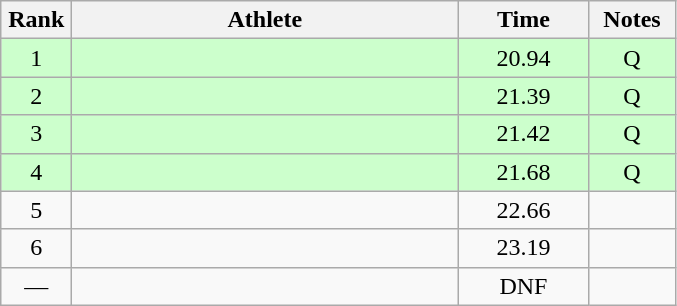<table class="wikitable" style="text-align:center">
<tr>
<th width=40>Rank</th>
<th width=250>Athlete</th>
<th width=80>Time</th>
<th width=50>Notes</th>
</tr>
<tr bgcolor=ccffcc>
<td>1</td>
<td align=left></td>
<td>20.94</td>
<td>Q</td>
</tr>
<tr bgcolor=ccffcc>
<td>2</td>
<td align=left></td>
<td>21.39</td>
<td>Q</td>
</tr>
<tr bgcolor=ccffcc>
<td>3</td>
<td align=left></td>
<td>21.42</td>
<td>Q</td>
</tr>
<tr bgcolor=ccffcc>
<td>4</td>
<td align=left></td>
<td>21.68</td>
<td>Q</td>
</tr>
<tr>
<td>5</td>
<td align=left></td>
<td>22.66</td>
<td></td>
</tr>
<tr>
<td>6</td>
<td align=left></td>
<td>23.19</td>
<td></td>
</tr>
<tr>
<td>—</td>
<td align=left></td>
<td>DNF</td>
<td></td>
</tr>
</table>
